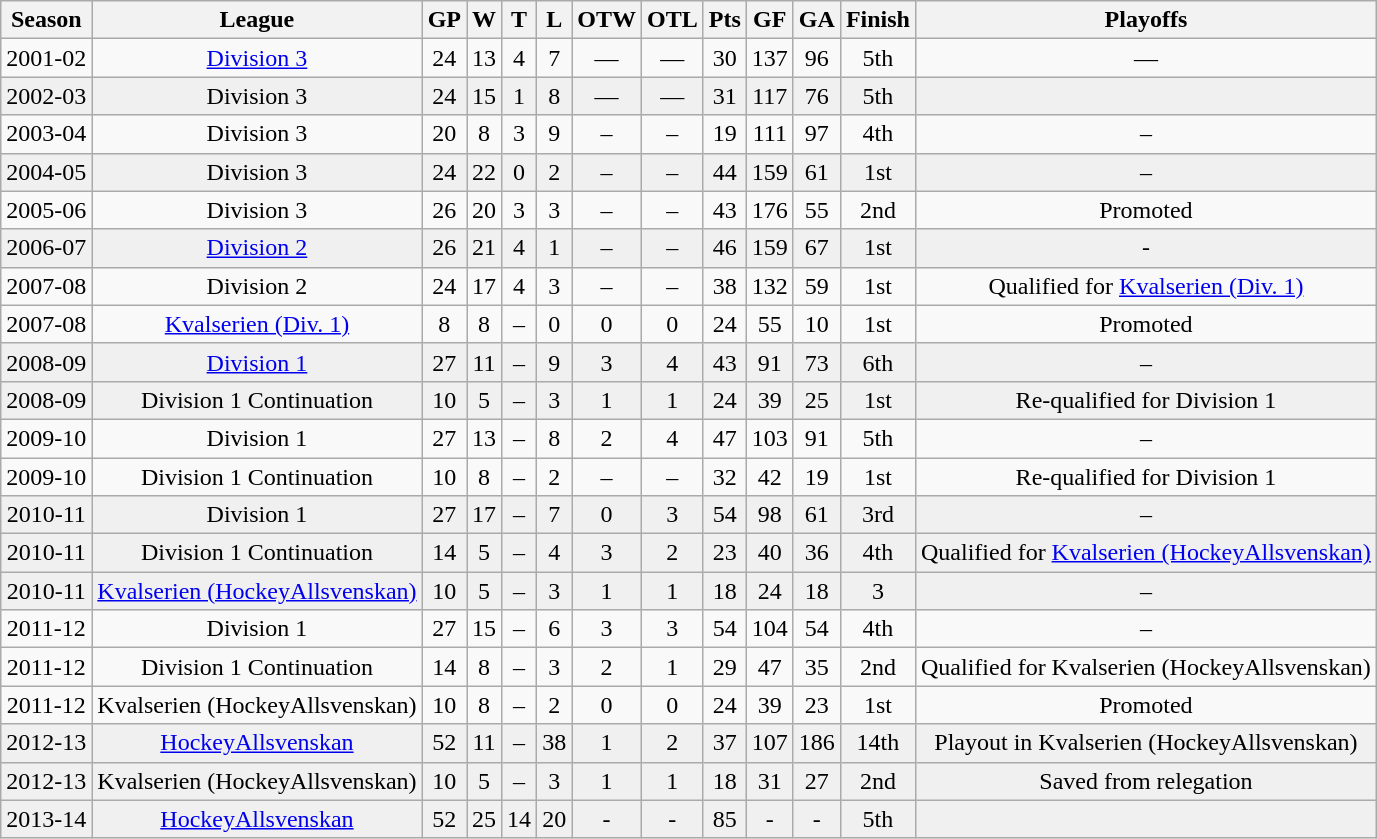<table class="wikitable" style="text-align:center;">
<tr>
<th>Season</th>
<th>League</th>
<th>GP</th>
<th>W</th>
<th>T</th>
<th>L</th>
<th>OTW</th>
<th>OTL</th>
<th>Pts</th>
<th>GF</th>
<th>GA</th>
<th>Finish</th>
<th>Playoffs</th>
</tr>
<tr>
<td>2001-02</td>
<td><a href='#'>Division 3</a></td>
<td>24</td>
<td>13</td>
<td>4</td>
<td>7</td>
<td>—</td>
<td>—</td>
<td>30</td>
<td>137</td>
<td>96</td>
<td>5th</td>
<td>—</td>
</tr>
<tr bgcolor="#f0f0f0">
<td>2002-03</td>
<td>Division 3</td>
<td>24</td>
<td>15</td>
<td>1</td>
<td>8</td>
<td>—</td>
<td>—</td>
<td>31</td>
<td>117</td>
<td>76</td>
<td>5th</td>
<td></td>
</tr>
<tr>
<td>2003-04</td>
<td>Division 3</td>
<td>20</td>
<td>8</td>
<td>3</td>
<td>9</td>
<td>–</td>
<td>–</td>
<td>19</td>
<td>111</td>
<td>97</td>
<td>4th</td>
<td>–</td>
</tr>
<tr bgcolor="#f0f0f0">
<td>2004-05</td>
<td>Division 3</td>
<td>24</td>
<td>22</td>
<td>0</td>
<td>2</td>
<td>–</td>
<td>–</td>
<td>44</td>
<td>159</td>
<td>61</td>
<td>1st</td>
<td>–</td>
</tr>
<tr>
<td>2005-06</td>
<td>Division 3</td>
<td>26</td>
<td>20</td>
<td>3</td>
<td>3</td>
<td>–</td>
<td>–</td>
<td>43</td>
<td>176</td>
<td>55</td>
<td>2nd</td>
<td>Promoted</td>
</tr>
<tr bgcolor="#f0f0f0">
<td>2006-07</td>
<td><a href='#'>Division 2</a></td>
<td>26</td>
<td>21</td>
<td>4</td>
<td>1</td>
<td>–</td>
<td>–</td>
<td>46</td>
<td>159</td>
<td>67</td>
<td>1st</td>
<td>-</td>
</tr>
<tr>
<td>2007-08</td>
<td>Division 2</td>
<td>24</td>
<td>17</td>
<td>4</td>
<td>3</td>
<td>–</td>
<td>–</td>
<td>38</td>
<td>132</td>
<td>59</td>
<td>1st</td>
<td>Qualified for <a href='#'>Kvalserien (Div. 1)</a></td>
</tr>
<tr>
<td>2007-08</td>
<td><a href='#'>Kvalserien (Div. 1)</a></td>
<td>8</td>
<td>8</td>
<td>–</td>
<td>0</td>
<td>0</td>
<td>0</td>
<td>24</td>
<td>55</td>
<td>10</td>
<td>1st</td>
<td>Promoted</td>
</tr>
<tr bgcolor="#f0f0f0">
<td>2008-09</td>
<td><a href='#'>Division 1</a></td>
<td>27</td>
<td>11</td>
<td>–</td>
<td>9</td>
<td>3</td>
<td>4</td>
<td>43</td>
<td>91</td>
<td>73</td>
<td>6th</td>
<td>–</td>
</tr>
<tr bgcolor="#f0f0f0">
<td>2008-09</td>
<td>Division 1 Continuation</td>
<td>10</td>
<td>5</td>
<td>–</td>
<td>3</td>
<td>1</td>
<td>1</td>
<td>24</td>
<td>39</td>
<td>25</td>
<td>1st</td>
<td>Re-qualified for Division 1</td>
</tr>
<tr>
<td>2009-10</td>
<td>Division 1</td>
<td>27</td>
<td>13</td>
<td>–</td>
<td>8</td>
<td>2</td>
<td>4</td>
<td>47</td>
<td>103</td>
<td>91</td>
<td>5th</td>
<td>–</td>
</tr>
<tr>
<td>2009-10</td>
<td>Division 1 Continuation</td>
<td>10</td>
<td>8</td>
<td>–</td>
<td>2</td>
<td>–</td>
<td>–</td>
<td>32</td>
<td>42</td>
<td>19</td>
<td>1st</td>
<td>Re-qualified for Division 1</td>
</tr>
<tr bgcolor="#f0f0f0">
<td>2010-11</td>
<td>Division 1</td>
<td>27</td>
<td>17</td>
<td>–</td>
<td>7</td>
<td>0</td>
<td>3</td>
<td>54</td>
<td>98</td>
<td>61</td>
<td>3rd</td>
<td>–</td>
</tr>
<tr bgcolor="#f0f0f0">
<td>2010-11</td>
<td>Division 1 Continuation</td>
<td>14</td>
<td>5</td>
<td>–</td>
<td>4</td>
<td>3</td>
<td>2</td>
<td>23</td>
<td>40</td>
<td>36</td>
<td>4th</td>
<td>Qualified for <a href='#'>Kvalserien (HockeyAllsvenskan)</a></td>
</tr>
<tr bgcolor="#f0f0f0">
<td>2010-11</td>
<td><a href='#'>Kvalserien (HockeyAllsvenskan)</a></td>
<td>10</td>
<td>5</td>
<td>–</td>
<td>3</td>
<td>1</td>
<td>1</td>
<td>18</td>
<td>24</td>
<td>18</td>
<td>3</td>
<td>–</td>
</tr>
<tr>
<td>2011-12</td>
<td>Division 1</td>
<td>27</td>
<td>15</td>
<td>–</td>
<td>6</td>
<td>3</td>
<td>3</td>
<td>54</td>
<td>104</td>
<td>54</td>
<td>4th</td>
<td>–</td>
</tr>
<tr>
<td>2011-12</td>
<td>Division 1 Continuation</td>
<td>14</td>
<td>8</td>
<td>–</td>
<td>3</td>
<td>2</td>
<td>1</td>
<td>29</td>
<td>47</td>
<td>35</td>
<td>2nd</td>
<td>Qualified for Kvalserien (HockeyAllsvenskan)</td>
</tr>
<tr>
<td>2011-12</td>
<td>Kvalserien (HockeyAllsvenskan)</td>
<td>10</td>
<td>8</td>
<td>–</td>
<td>2</td>
<td>0</td>
<td>0</td>
<td>24</td>
<td>39</td>
<td>23</td>
<td>1st</td>
<td>Promoted</td>
</tr>
<tr bgcolor="#f0f0f0">
<td>2012-13</td>
<td><a href='#'>HockeyAllsvenskan</a></td>
<td>52</td>
<td>11</td>
<td>–</td>
<td>38</td>
<td>1</td>
<td>2</td>
<td>37</td>
<td>107</td>
<td>186</td>
<td>14th</td>
<td>Playout in Kvalserien (HockeyAllsvenskan)</td>
</tr>
<tr bgcolor="#f0f0f0">
<td>2012-13</td>
<td>Kvalserien (HockeyAllsvenskan)</td>
<td>10</td>
<td>5</td>
<td>–</td>
<td>3</td>
<td>1</td>
<td>1</td>
<td>18</td>
<td>31</td>
<td>27</td>
<td>2nd</td>
<td>Saved from relegation</td>
</tr>
<tr bgcolor="#f0f0f0">
<td>2013-14</td>
<td><a href='#'>HockeyAllsvenskan</a></td>
<td>52</td>
<td>25</td>
<td>14</td>
<td>20</td>
<td>-</td>
<td>-</td>
<td>85</td>
<td>-</td>
<td>-</td>
<td>5th</td>
<td></td>
</tr>
</table>
